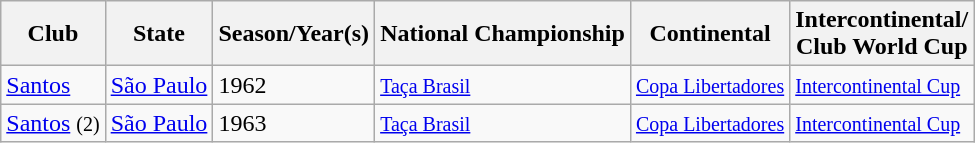<table class="wikitable sortable">
<tr>
<th>Club</th>
<th>State</th>
<th>Season/Year(s)</th>
<th>National Championship</th>
<th>Continental</th>
<th>Intercontinental/<br>Club World Cup</th>
</tr>
<tr>
<td><a href='#'>Santos</a></td>
<td> <a href='#'>São Paulo</a></td>
<td>1962</td>
<td><a href='#'><small>Taça Brasil</small></a></td>
<td><a href='#'><small>Copa Libertadores</small></a></td>
<td><a href='#'><small>Intercontinental Cup</small></a></td>
</tr>
<tr>
<td><a href='#'>Santos</a> <small>(2)</small></td>
<td> <a href='#'>São Paulo</a></td>
<td>1963</td>
<td><a href='#'><small>Taça Brasil</small></a></td>
<td><a href='#'><small>Copa Libertadores</small></a></td>
<td><a href='#'><small>Intercontinental Cup</small></a></td>
</tr>
</table>
